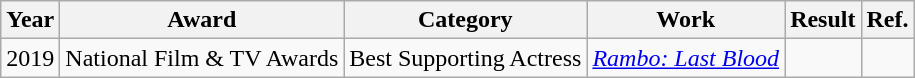<table class="wikitable">
<tr>
<th>Year</th>
<th>Award</th>
<th>Category</th>
<th>Work</th>
<th>Result</th>
<th>Ref.</th>
</tr>
<tr>
<td>2019</td>
<td>National Film & TV Awards</td>
<td>Best Supporting Actress</td>
<td><em><a href='#'>Rambo: Last Blood</a></em></td>
<td></td>
<td></td>
</tr>
</table>
